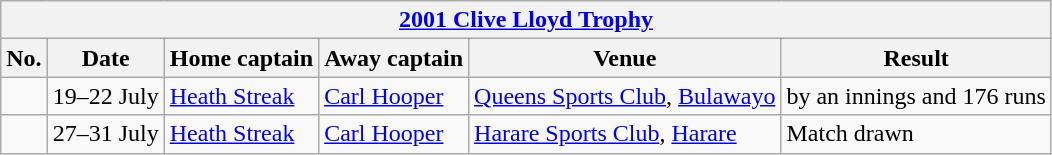<table class="wikitable">
<tr>
<th colspan="9"><a href='#'>2001 Clive Lloyd Trophy</a></th>
</tr>
<tr>
<th>No.</th>
<th>Date</th>
<th>Home captain</th>
<th>Away captain</th>
<th>Venue</th>
<th>Result</th>
</tr>
<tr>
<td></td>
<td>19–22 July</td>
<td><a href='#'>Heath Streak</a></td>
<td><a href='#'>Carl Hooper</a></td>
<td><a href='#'>Queens Sports Club</a>, <a href='#'>Bulawayo</a></td>
<td> by an innings and 176 runs</td>
</tr>
<tr>
<td></td>
<td>27–31 July</td>
<td><a href='#'>Heath Streak</a></td>
<td><a href='#'>Carl Hooper</a></td>
<td><a href='#'>Harare Sports Club</a>, <a href='#'>Harare</a></td>
<td>Match drawn</td>
</tr>
</table>
